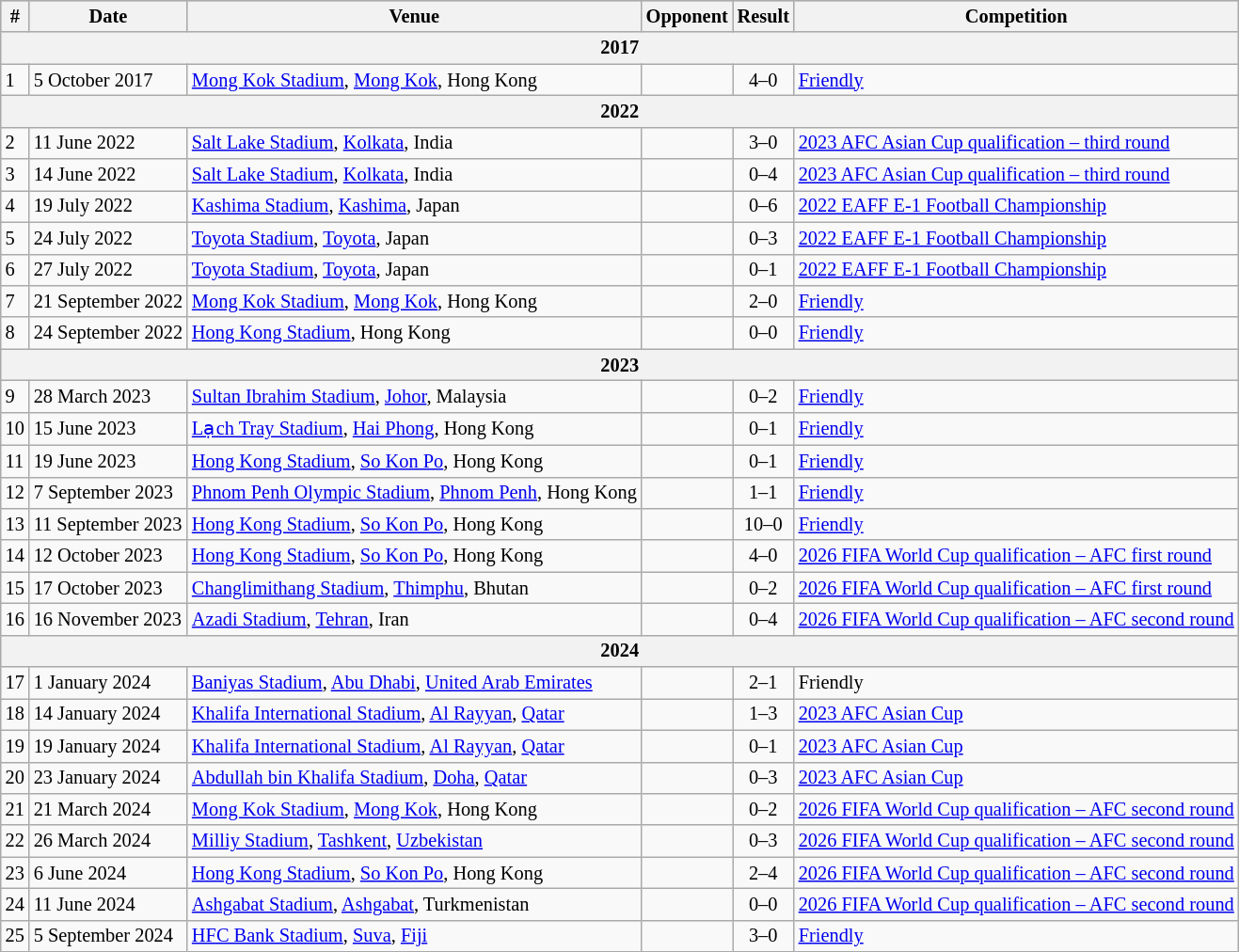<table class="wikitable collapsible collapsed" style="font-size:85%; text-align: left;">
<tr bgcolor="#CCCCCC" align="center">
<th>#</th>
<th>Date</th>
<th>Venue</th>
<th>Opponent</th>
<th>Result</th>
<th>Competition</th>
</tr>
<tr>
<th colspan="6">2017</th>
</tr>
<tr>
<td>1</td>
<td>5 October 2017</td>
<td><a href='#'>Mong Kok Stadium</a>, <a href='#'>Mong Kok</a>, Hong Kong</td>
<td></td>
<td align="center">4–0</td>
<td><a href='#'>Friendly</a></td>
</tr>
<tr>
<th colspan="6">2022</th>
</tr>
<tr>
<td>2</td>
<td>11 June 2022</td>
<td><a href='#'>Salt Lake Stadium</a>, <a href='#'>Kolkata</a>, India</td>
<td></td>
<td align=center>3–0</td>
<td><a href='#'>2023 AFC Asian Cup qualification – third round</a></td>
</tr>
<tr>
<td>3</td>
<td>14 June 2022</td>
<td><a href='#'>Salt Lake Stadium</a>, <a href='#'>Kolkata</a>, India</td>
<td></td>
<td align=center>0–4</td>
<td><a href='#'>2023 AFC Asian Cup qualification – third round</a></td>
</tr>
<tr>
<td>4</td>
<td>19 July 2022</td>
<td><a href='#'>Kashima Stadium</a>, <a href='#'>Kashima</a>, Japan</td>
<td></td>
<td align=center>0–6</td>
<td><a href='#'>2022 EAFF E-1 Football Championship</a></td>
</tr>
<tr>
<td>5</td>
<td>24 July 2022</td>
<td><a href='#'>Toyota Stadium</a>, <a href='#'>Toyota</a>, Japan</td>
<td></td>
<td align=center>0–3</td>
<td><a href='#'>2022 EAFF E-1 Football Championship</a></td>
</tr>
<tr>
<td>6</td>
<td>27 July 2022</td>
<td><a href='#'>Toyota Stadium</a>, <a href='#'>Toyota</a>, Japan</td>
<td></td>
<td align=center>0–1</td>
<td><a href='#'>2022 EAFF E-1 Football Championship</a></td>
</tr>
<tr>
<td>7</td>
<td>21 September 2022</td>
<td><a href='#'>Mong Kok Stadium</a>, <a href='#'>Mong Kok</a>, Hong Kong</td>
<td></td>
<td align=center>2–0</td>
<td><a href='#'>Friendly</a></td>
</tr>
<tr>
<td>8</td>
<td>24 September 2022</td>
<td><a href='#'>Hong Kong Stadium</a>, Hong Kong</td>
<td></td>
<td align=center>0–0</td>
<td><a href='#'>Friendly</a></td>
</tr>
<tr>
<th colspan="6">2023</th>
</tr>
<tr>
<td>9</td>
<td>28 March 2023</td>
<td><a href='#'>Sultan Ibrahim Stadium</a>, <a href='#'>Johor</a>, Malaysia</td>
<td></td>
<td align=center>0–2</td>
<td><a href='#'>Friendly</a></td>
</tr>
<tr>
<td>10</td>
<td>15 June 2023</td>
<td><a href='#'>Lạch Tray Stadium</a>, <a href='#'>Hai Phong</a>, Hong Kong</td>
<td></td>
<td align=center>0–1</td>
<td><a href='#'>Friendly</a></td>
</tr>
<tr>
<td>11</td>
<td>19 June 2023</td>
<td><a href='#'>Hong Kong Stadium</a>, <a href='#'>So Kon Po</a>, Hong Kong</td>
<td></td>
<td align=center>0–1</td>
<td><a href='#'>Friendly</a></td>
</tr>
<tr>
<td>12</td>
<td>7 September 2023</td>
<td><a href='#'>Phnom Penh Olympic Stadium</a>, <a href='#'>Phnom Penh</a>, Hong Kong</td>
<td></td>
<td align=center>1–1</td>
<td><a href='#'>Friendly</a></td>
</tr>
<tr>
<td>13</td>
<td>11 September 2023</td>
<td><a href='#'>Hong Kong Stadium</a>, <a href='#'>So Kon Po</a>, Hong Kong</td>
<td></td>
<td align=center>10–0</td>
<td><a href='#'>Friendly</a></td>
</tr>
<tr>
<td>14</td>
<td>12 October 2023</td>
<td><a href='#'>Hong Kong Stadium</a>, <a href='#'>So Kon Po</a>, Hong Kong</td>
<td></td>
<td align=center>4–0</td>
<td><a href='#'>2026 FIFA World Cup qualification – AFC first round</a></td>
</tr>
<tr>
<td>15</td>
<td>17 October 2023</td>
<td><a href='#'>Changlimithang Stadium</a>, <a href='#'>Thimphu</a>, Bhutan</td>
<td></td>
<td align=center>0–2</td>
<td><a href='#'>2026 FIFA World Cup qualification – AFC first round</a></td>
</tr>
<tr>
<td>16</td>
<td>16 November 2023</td>
<td><a href='#'>Azadi Stadium</a>, <a href='#'>Tehran</a>, Iran</td>
<td></td>
<td align=center>0–4</td>
<td><a href='#'>2026 FIFA World Cup qualification – AFC second round</a></td>
</tr>
<tr>
<th colspan="6">2024</th>
</tr>
<tr>
<td>17</td>
<td>1 January 2024</td>
<td><a href='#'>Baniyas Stadium</a>, <a href='#'>Abu Dhabi</a>, <a href='#'>United Arab Emirates</a></td>
<td></td>
<td align=center>2–1</td>
<td>Friendly</td>
</tr>
<tr>
<td>18</td>
<td>14 January 2024</td>
<td><a href='#'>Khalifa International Stadium</a>, <a href='#'>Al Rayyan</a>, <a href='#'>Qatar</a></td>
<td></td>
<td align="center">1–3</td>
<td><a href='#'>2023 AFC Asian Cup</a></td>
</tr>
<tr>
<td>19</td>
<td>19 January 2024</td>
<td><a href='#'>Khalifa International Stadium</a>, <a href='#'>Al Rayyan</a>, <a href='#'>Qatar</a></td>
<td></td>
<td align="center">0–1</td>
<td><a href='#'>2023 AFC Asian Cup</a></td>
</tr>
<tr>
<td>20</td>
<td>23 January 2024</td>
<td><a href='#'>Abdullah bin Khalifa Stadium</a>, <a href='#'>Doha</a>, <a href='#'>Qatar</a></td>
<td></td>
<td align="center">0–3</td>
<td><a href='#'>2023 AFC Asian Cup</a></td>
</tr>
<tr>
<td>21</td>
<td>21 March 2024</td>
<td><a href='#'>Mong Kok Stadium</a>, <a href='#'>Mong Kok</a>, Hong Kong</td>
<td></td>
<td align=center>0–2</td>
<td><a href='#'>2026 FIFA World Cup qualification – AFC second round</a></td>
</tr>
<tr>
<td>22</td>
<td>26 March 2024</td>
<td><a href='#'>Milliy Stadium</a>, <a href='#'>Tashkent</a>, <a href='#'>Uzbekistan</a></td>
<td></td>
<td align=center>0–3</td>
<td><a href='#'>2026 FIFA World Cup qualification – AFC second round</a></td>
</tr>
<tr>
<td>23</td>
<td>6 June 2024</td>
<td><a href='#'>Hong Kong Stadium</a>, <a href='#'>So Kon Po</a>, Hong Kong</td>
<td></td>
<td align=center>2–4</td>
<td><a href='#'>2026 FIFA World Cup qualification – AFC second round</a></td>
</tr>
<tr>
<td>24</td>
<td>11 June 2024</td>
<td><a href='#'>Ashgabat Stadium</a>, <a href='#'>Ashgabat</a>, Turkmenistan</td>
<td></td>
<td align=center>0–0</td>
<td><a href='#'>2026 FIFA World Cup qualification – AFC second round</a></td>
</tr>
<tr>
<td>25</td>
<td>5 September 2024</td>
<td><a href='#'>HFC Bank Stadium</a>, <a href='#'>Suva</a>, <a href='#'>Fiji</a></td>
<td></td>
<td align="center">3–0</td>
<td><a href='#'>Friendly</a></td>
</tr>
<tr>
</tr>
</table>
